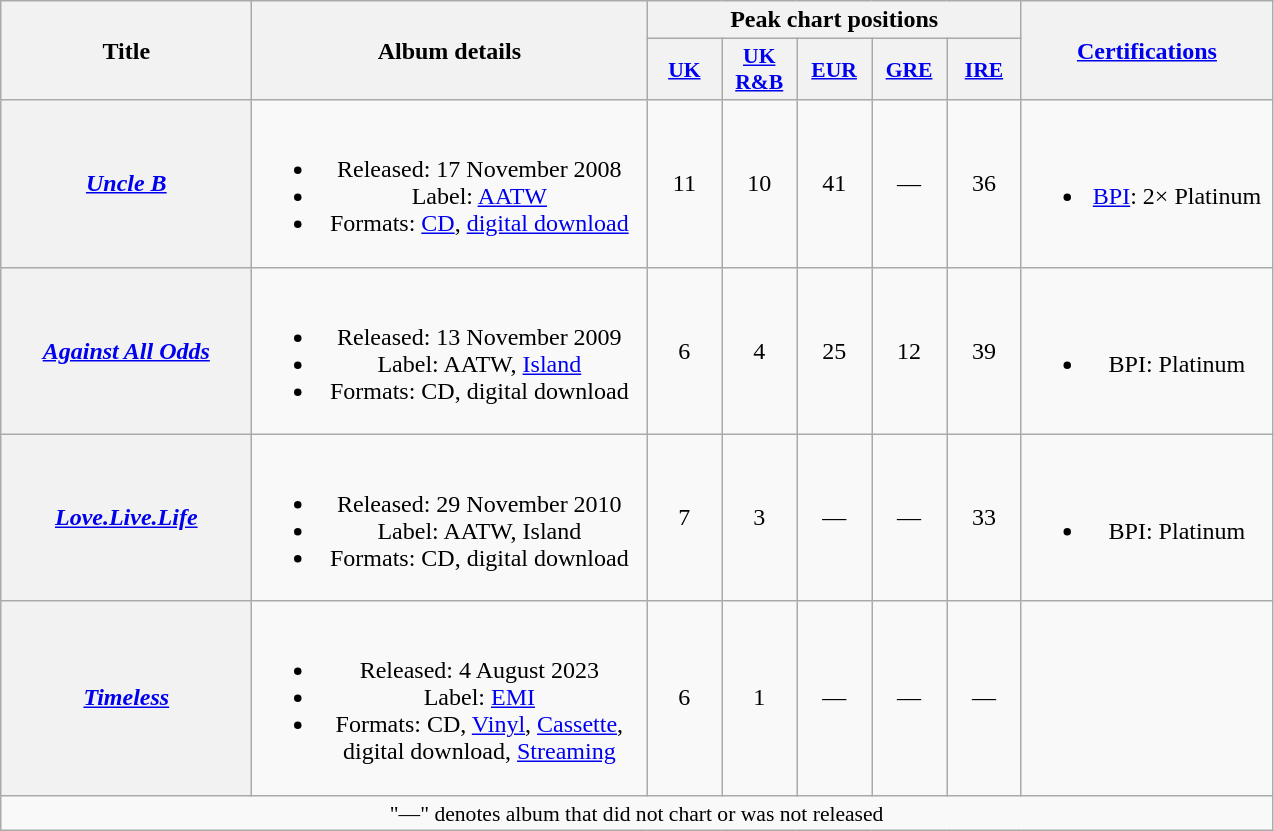<table class="wikitable plainrowheaders" style="text-align:center;" border="1">
<tr>
<th scope="col" rowspan="2" style="width:10em;">Title</th>
<th scope="col" rowspan="2" style="width:16em;">Album details</th>
<th scope="col" colspan="5">Peak chart positions</th>
<th scope="col" rowspan="2" style="width:10em;"><a href='#'>Certifications</a></th>
</tr>
<tr>
<th scope="col" style="width:3em;font-size:90%;"><a href='#'>UK</a><br></th>
<th scope="col" style="width:3em;font-size:90%;"><a href='#'>UK R&B</a><br></th>
<th scope="col" style="width:3em;font-size:90%;"><a href='#'>EUR</a><br></th>
<th scope="col" style="width:3em;font-size:90%;"><a href='#'>GRE</a><br></th>
<th scope="col" style="width:3em;font-size:90%;"><a href='#'>IRE</a><br></th>
</tr>
<tr>
<th scope="row"><em><a href='#'>Uncle B</a></em></th>
<td><br><ul><li>Released: 17 November 2008</li><li>Label: <a href='#'>AATW</a></li><li>Formats: <a href='#'>CD</a>, <a href='#'>digital download</a></li></ul></td>
<td>11</td>
<td>10</td>
<td>41</td>
<td>—</td>
<td>36</td>
<td><br><ul><li><a href='#'>BPI</a>: 2× Platinum</li></ul></td>
</tr>
<tr>
<th scope="row"><em><a href='#'>Against All Odds</a></em></th>
<td><br><ul><li>Released: 13 November 2009</li><li>Label: AATW, <a href='#'>Island</a></li><li>Formats: CD, digital download</li></ul></td>
<td>6</td>
<td>4</td>
<td>25</td>
<td>12</td>
<td>39</td>
<td><br><ul><li>BPI: Platinum</li></ul></td>
</tr>
<tr>
<th scope="row"><em><a href='#'>Love.Live.Life</a></em></th>
<td><br><ul><li>Released: 29 November 2010</li><li>Label: AATW, Island</li><li>Formats: CD, digital download</li></ul></td>
<td>7</td>
<td>3</td>
<td>—</td>
<td>—</td>
<td>33</td>
<td><br><ul><li>BPI: Platinum</li></ul></td>
</tr>
<tr>
<th scope="row"><em><a href='#'>Timeless</a></em></th>
<td><br><ul><li>Released: 4 August 2023</li><li>Label: <a href='#'>EMI</a></li><li>Formats: CD, <a href='#'>Vinyl</a>, <a href='#'>Cassette</a>,  digital download, <a href='#'>Streaming</a></li></ul></td>
<td>6</td>
<td>1</td>
<td>—</td>
<td>—</td>
<td>—</td>
<td></td>
</tr>
<tr>
<td colspan="14" style="font-size:90%">"—" denotes album that did not chart or was not released</td>
</tr>
</table>
